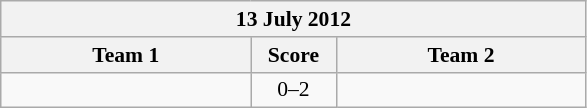<table class="wikitable" style="text-align: center; font-size:90% ">
<tr>
<th colspan=3>13 July 2012</th>
</tr>
<tr>
<th align="right" width="160">Team 1</th>
<th width="50">Score</th>
<th align="left" width="160">Team 2</th>
</tr>
<tr>
<td align=right></td>
<td align=center>0–2</td>
<td align=left><strong></strong></td>
</tr>
</table>
